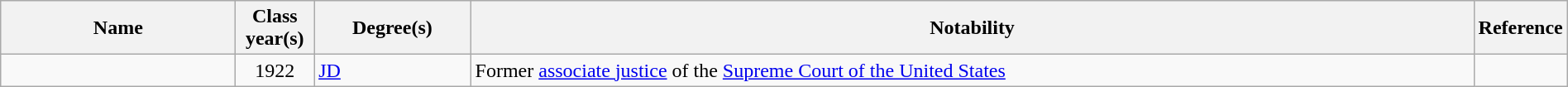<table class="wikitable sortable" style="width:100%">
<tr>
<th style="width:15%;">Name</th>
<th style="width:5%;">Class year(s)</th>
<th style="width:10%;">Degree(s)</th>
<th style="width:*;" class="unsortable">Notability</th>
<th style="width:5%;" class="unsortable">Reference</th>
</tr>
<tr>
<td></td>
<td style="text-align:center;">1922</td>
<td><a href='#'>JD</a></td>
<td>Former <a href='#'>associate justice</a> of the <a href='#'>Supreme Court of the United States</a></td>
<td style="text-align:center;"></td>
</tr>
</table>
